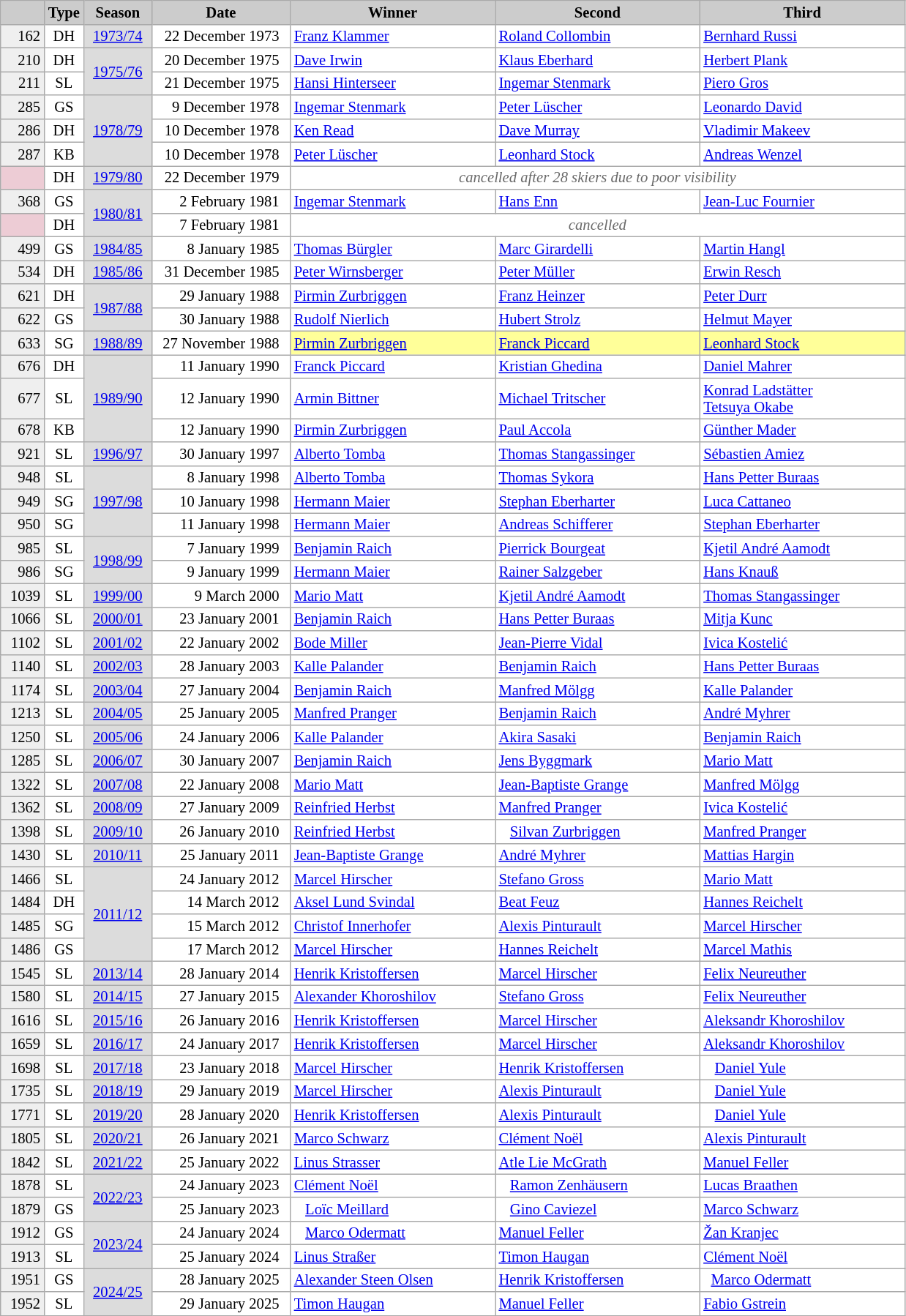<table class="wikitable plainrowheaders" style="background:#fff; font-size:86%; line-height:15px; border:grey solid 1px; border-collapse:collapse;">
<tr>
<th style="background-color: #ccc;" width="33"></th>
<th style="background-color: #ccc;" width="30">Type</th>
<th style="background-color: #ccc;" width="55">Season</th>
<th style="background-color: #ccc;" width="120">Date</th>
<th style="background:#ccc;" width="180">Winner</th>
<th style="background:#ccc;" width="180">Second</th>
<th style="background:#ccc;" width="180">Third</th>
</tr>
<tr>
<td align=right align=center bgcolor="#EFEFEF">162</td>
<td align=center>DH</td>
<td bgcolor=gainsboro align=center><a href='#'>1973/74</a></td>
<td align=right>22 December 1973  </td>
<td> <a href='#'>Franz Klammer</a></td>
<td> <a href='#'>Roland Collombin</a></td>
<td> <a href='#'>Bernhard Russi</a></td>
</tr>
<tr>
<td align=right align=center bgcolor="#EFEFEF">210</td>
<td align=center>DH</td>
<td bgcolor=gainsboro align=center rowspan=2><a href='#'>1975/76</a></td>
<td align=right>20 December 1975  </td>
<td> <a href='#'>Dave Irwin</a></td>
<td> <a href='#'>Klaus Eberhard</a></td>
<td> <a href='#'>Herbert Plank</a></td>
</tr>
<tr>
<td align=right align=center bgcolor="#EFEFEF">211</td>
<td align=center>SL</td>
<td align=right>21 December 1975  </td>
<td> <a href='#'>Hansi Hinterseer</a></td>
<td> <a href='#'>Ingemar Stenmark</a></td>
<td> <a href='#'>Piero Gros</a></td>
</tr>
<tr>
<td align=right align=center bgcolor="#EFEFEF">285</td>
<td align=center>GS</td>
<td bgcolor=gainsboro align=center rowspan=3><a href='#'>1978/79</a></td>
<td align=right>9 December 1978  </td>
<td> <a href='#'>Ingemar Stenmark</a></td>
<td> <a href='#'>Peter Lüscher</a></td>
<td> <a href='#'>Leonardo David</a></td>
</tr>
<tr>
<td align=right align=center bgcolor="#EFEFEF">286</td>
<td align=center>DH</td>
<td align=right>10 December 1978  </td>
<td> <a href='#'>Ken Read</a></td>
<td> <a href='#'>Dave Murray</a></td>
<td> <a href='#'>Vladimir Makeev</a></td>
</tr>
<tr>
<td align=right align=center bgcolor="#EFEFEF">287</td>
<td align=center>KB</td>
<td align=right>10 December 1978  </td>
<td> <a href='#'>Peter Lüscher</a></td>
<td> <a href='#'>Leonhard Stock</a></td>
<td> <a href='#'>Andreas Wenzel</a></td>
</tr>
<tr>
<td align=right align=center bgcolor="#EDCCD5"></td>
<td align=center>DH</td>
<td bgcolor=gainsboro align=center><a href='#'>1979/80</a></td>
<td align=right>22 December 1979  </td>
<td align=center colspan=3 style=color:#696969><em>cancelled after 28 skiers due to poor visibility</em></td>
</tr>
<tr>
<td align=right align=center bgcolor="#EFEFEF">368</td>
<td align=center>GS</td>
<td bgcolor=gainsboro align=center rowspan=2><a href='#'>1980/81</a></td>
<td align=right>2 February 1981  </td>
<td> <a href='#'>Ingemar Stenmark</a></td>
<td> <a href='#'>Hans Enn</a></td>
<td> <a href='#'>Jean-Luc Fournier</a></td>
</tr>
<tr>
<td align=right align=center bgcolor="#EDCCD5"></td>
<td align=center>DH</td>
<td align=right>7 February 1981  </td>
<td align=center colspan=3 style=color:#696969><em>cancelled</em></td>
</tr>
<tr>
<td align=right align=center bgcolor="#EFEFEF">499</td>
<td align=center>GS</td>
<td bgcolor=gainsboro align=center><a href='#'>1984/85</a></td>
<td align=right>8 January 1985  </td>
<td> <a href='#'>Thomas Bürgler</a></td>
<td> <a href='#'>Marc Girardelli</a></td>
<td> <a href='#'>Martin Hangl</a></td>
</tr>
<tr>
<td align=right align=center bgcolor="#EFEFEF">534</td>
<td align=center>DH</td>
<td bgcolor=gainsboro align=center><a href='#'>1985/86</a></td>
<td align=right>31 December 1985  </td>
<td> <a href='#'>Peter Wirnsberger</a></td>
<td> <a href='#'>Peter Müller</a></td>
<td> <a href='#'>Erwin Resch</a></td>
</tr>
<tr>
<td align=right align=center bgcolor="#EFEFEF">621</td>
<td align=center>DH</td>
<td bgcolor=gainsboro align=center rowspan=2><a href='#'>1987/88</a></td>
<td align=right>29 January 1988  </td>
<td> <a href='#'>Pirmin Zurbriggen</a></td>
<td> <a href='#'>Franz Heinzer</a></td>
<td> <a href='#'>Peter Durr</a></td>
</tr>
<tr>
<td align=right align=center bgcolor="#EFEFEF">622</td>
<td align=center>GS</td>
<td align=right>30 January 1988  </td>
<td> <a href='#'>Rudolf Nierlich</a></td>
<td> <a href='#'>Hubert Strolz</a></td>
<td> <a href='#'>Helmut Mayer</a></td>
</tr>
<tr>
<td align=right align=center bgcolor="#EFEFEF">633</td>
<td align=center>SG</td>
<td bgcolor=gainsboro align=center><a href='#'>1988/89</a></td>
<td align=right>27 November 1988  </td>
<td bgcolor=#FFFF99> <a href='#'>Pirmin Zurbriggen</a></td>
<td bgcolor=#FFFF99> <a href='#'>Franck Piccard</a></td>
<td bgcolor=#FFFF99> <a href='#'>Leonhard Stock</a></td>
</tr>
<tr>
<td align=right align=center bgcolor="#EFEFEF">676</td>
<td align=center>DH</td>
<td bgcolor=gainsboro align=center rowspan=3><a href='#'>1989/90</a></td>
<td align=right>11 January 1990  </td>
<td> <a href='#'>Franck Piccard</a></td>
<td> <a href='#'>Kristian Ghedina</a></td>
<td> <a href='#'>Daniel Mahrer</a></td>
</tr>
<tr>
<td align=right align=center bgcolor="#EFEFEF">677</td>
<td align=center>SL</td>
<td align=right>12 January 1990  </td>
<td> <a href='#'>Armin Bittner</a></td>
<td> <a href='#'>Michael Tritscher</a></td>
<td> <a href='#'>Konrad Ladstätter</a><br> <a href='#'>Tetsuya Okabe</a></td>
</tr>
<tr>
<td align=right align=center bgcolor="#EFEFEF">678</td>
<td align=center>KB</td>
<td align=right>12 January 1990  </td>
<td> <a href='#'>Pirmin Zurbriggen</a></td>
<td> <a href='#'>Paul Accola</a></td>
<td> <a href='#'>Günther Mader</a></td>
</tr>
<tr>
<td align=right align=center bgcolor="#EFEFEF">921</td>
<td align=center>SL</td>
<td bgcolor=gainsboro align=center><a href='#'>1996/97</a></td>
<td align=right>30 January 1997  </td>
<td> <a href='#'>Alberto Tomba</a></td>
<td> <a href='#'>Thomas Stangassinger</a></td>
<td> <a href='#'>Sébastien Amiez</a></td>
</tr>
<tr>
<td align=right align=center bgcolor="#EFEFEF">948</td>
<td align=center>SL</td>
<td bgcolor=gainsboro align=center rowspan=3><a href='#'>1997/98</a></td>
<td align=right>8 January 1998  </td>
<td> <a href='#'>Alberto Tomba</a></td>
<td> <a href='#'>Thomas Sykora</a></td>
<td> <a href='#'>Hans Petter Buraas</a></td>
</tr>
<tr>
<td align=right align=center bgcolor="#EFEFEF">949</td>
<td align=center>SG</td>
<td align=right>10 January 1998  </td>
<td> <a href='#'>Hermann Maier</a></td>
<td> <a href='#'>Stephan Eberharter</a></td>
<td> <a href='#'>Luca Cattaneo</a></td>
</tr>
<tr>
<td align=right align=center bgcolor="#EFEFEF">950</td>
<td align=center>SG</td>
<td align=right>11 January 1998  </td>
<td> <a href='#'>Hermann Maier</a></td>
<td> <a href='#'>Andreas Schifferer</a></td>
<td> <a href='#'>Stephan Eberharter</a></td>
</tr>
<tr>
<td align=right align=center bgcolor="#EFEFEF">985</td>
<td align=center>SL</td>
<td bgcolor=gainsboro align=center rowspan=2><a href='#'>1998/99</a></td>
<td align=right>7 January 1999  </td>
<td> <a href='#'>Benjamin Raich</a></td>
<td> <a href='#'>Pierrick Bourgeat</a></td>
<td> <a href='#'>Kjetil André Aamodt</a></td>
</tr>
<tr>
<td align=right align=center bgcolor="#EFEFEF">986</td>
<td align=center>SG</td>
<td align=right>9 January 1999  </td>
<td> <a href='#'>Hermann Maier</a></td>
<td> <a href='#'>Rainer Salzgeber</a></td>
<td> <a href='#'>Hans Knauß</a></td>
</tr>
<tr>
<td align=right align=center bgcolor="#EFEFEF">1039</td>
<td align=center>SL</td>
<td bgcolor=gainsboro align=center><a href='#'>1999/00</a></td>
<td align=right>9 March 2000  </td>
<td> <a href='#'>Mario Matt</a></td>
<td> <a href='#'>Kjetil André Aamodt</a></td>
<td> <a href='#'>Thomas Stangassinger</a></td>
</tr>
<tr>
<td align=right align=center bgcolor="#EFEFEF">1066</td>
<td align=center>SL</td>
<td bgcolor=gainsboro align=center><a href='#'>2000/01</a></td>
<td align=right>23 January 2001  </td>
<td> <a href='#'>Benjamin Raich</a></td>
<td> <a href='#'>Hans Petter Buraas</a></td>
<td> <a href='#'>Mitja Kunc</a></td>
</tr>
<tr>
<td align=right align=center bgcolor="#EFEFEF">1102</td>
<td align=center>SL</td>
<td bgcolor=gainsboro align=center><a href='#'>2001/02</a></td>
<td align=right>22 January 2002  </td>
<td> <a href='#'>Bode Miller</a></td>
<td> <a href='#'>Jean-Pierre Vidal</a></td>
<td> <a href='#'>Ivica Kostelić</a></td>
</tr>
<tr>
<td align=right align=center bgcolor="#EFEFEF">1140</td>
<td align=center>SL</td>
<td bgcolor=gainsboro align=center><a href='#'>2002/03</a></td>
<td align=right>28 January 2003  </td>
<td> <a href='#'>Kalle Palander</a></td>
<td> <a href='#'>Benjamin Raich</a></td>
<td> <a href='#'>Hans Petter Buraas</a></td>
</tr>
<tr>
<td align=right align=center bgcolor="#EFEFEF">1174</td>
<td align=center>SL</td>
<td bgcolor=gainsboro align=center><a href='#'>2003/04</a></td>
<td align=right>27 January 2004  </td>
<td> <a href='#'>Benjamin Raich</a></td>
<td> <a href='#'>Manfred Mölgg</a></td>
<td> <a href='#'>Kalle Palander</a></td>
</tr>
<tr>
<td align=right align=center bgcolor="#EFEFEF">1213</td>
<td align=center>SL</td>
<td bgcolor=gainsboro align=center><a href='#'>2004/05</a></td>
<td align=right>25 January 2005  </td>
<td> <a href='#'>Manfred Pranger</a></td>
<td> <a href='#'>Benjamin Raich</a></td>
<td> <a href='#'>André Myhrer</a></td>
</tr>
<tr>
<td align=right align=center bgcolor="#EFEFEF">1250</td>
<td align=center>SL</td>
<td bgcolor=gainsboro align=center><a href='#'>2005/06</a></td>
<td align=right>24 January 2006  </td>
<td> <a href='#'>Kalle Palander</a></td>
<td> <a href='#'>Akira Sasaki</a></td>
<td> <a href='#'>Benjamin Raich</a></td>
</tr>
<tr>
<td align=right align=center bgcolor="#EFEFEF">1285</td>
<td align=center>SL</td>
<td bgcolor=gainsboro align=center><a href='#'>2006/07</a></td>
<td align=right>30 January 2007  </td>
<td> <a href='#'>Benjamin Raich</a></td>
<td> <a href='#'>Jens Byggmark</a></td>
<td> <a href='#'>Mario Matt</a></td>
</tr>
<tr>
<td align=right align=center bgcolor="#EFEFEF">1322</td>
<td align=center>SL</td>
<td bgcolor=gainsboro align=center><a href='#'>2007/08</a></td>
<td align=right>22 January 2008  </td>
<td> <a href='#'>Mario Matt</a></td>
<td> <a href='#'>Jean-Baptiste Grange</a></td>
<td> <a href='#'>Manfred Mölgg</a></td>
</tr>
<tr>
<td align=right align=center bgcolor="#EFEFEF">1362</td>
<td align=center>SL</td>
<td bgcolor=gainsboro align=center><a href='#'>2008/09</a></td>
<td align=right>27 January 2009  </td>
<td> <a href='#'>Reinfried Herbst</a></td>
<td> <a href='#'>Manfred Pranger</a></td>
<td> <a href='#'>Ivica Kostelić</a></td>
</tr>
<tr>
<td align=right align=center bgcolor="#EFEFEF">1398</td>
<td align=center>SL</td>
<td bgcolor=gainsboro align=center><a href='#'>2009/10</a></td>
<td align=right>26 January 2010  </td>
<td> <a href='#'>Reinfried Herbst</a></td>
<td>   <a href='#'>Silvan Zurbriggen</a></td>
<td> <a href='#'>Manfred Pranger</a></td>
</tr>
<tr>
<td align=right align=center bgcolor="#EFEFEF">1430</td>
<td align=center>SL</td>
<td bgcolor=gainsboro align=center><a href='#'>2010/11</a></td>
<td align=right>25 January 2011  </td>
<td> <a href='#'>Jean-Baptiste Grange</a></td>
<td> <a href='#'>André Myhrer</a></td>
<td> <a href='#'>Mattias Hargin</a></td>
</tr>
<tr>
<td align=right align=center bgcolor="#EFEFEF">1466</td>
<td align=center>SL</td>
<td bgcolor=gainsboro align=center rowspan=4><a href='#'>2011/12</a></td>
<td align=right>24 January 2012  </td>
<td> <a href='#'>Marcel Hirscher</a></td>
<td> <a href='#'>Stefano Gross</a></td>
<td> <a href='#'>Mario Matt</a></td>
</tr>
<tr>
<td align=right align=center bgcolor="#EFEFEF">1484</td>
<td align=center>DH</td>
<td align=right>14 March 2012  </td>
<td> <a href='#'>Aksel Lund Svindal</a></td>
<td> <a href='#'>Beat Feuz</a></td>
<td> <a href='#'>Hannes Reichelt</a></td>
</tr>
<tr>
<td align=right align=center bgcolor="#EFEFEF">1485</td>
<td align=center>SG</td>
<td align=right>15 March 2012  </td>
<td> <a href='#'>Christof Innerhofer</a></td>
<td> <a href='#'>Alexis Pinturault</a></td>
<td> <a href='#'>Marcel Hirscher</a></td>
</tr>
<tr>
<td align=right align=center bgcolor="#EFEFEF">1486</td>
<td align=center>GS</td>
<td align=right>17 March 2012  </td>
<td> <a href='#'>Marcel Hirscher</a></td>
<td> <a href='#'>Hannes Reichelt</a></td>
<td> <a href='#'>Marcel Mathis</a></td>
</tr>
<tr>
<td align=right align=center bgcolor="#EFEFEF">1545</td>
<td align=center>SL</td>
<td bgcolor=gainsboro align=center><a href='#'>2013/14</a></td>
<td align=right>28 January 2014  </td>
<td> <a href='#'>Henrik Kristoffersen</a></td>
<td> <a href='#'>Marcel Hirscher</a></td>
<td> <a href='#'>Felix Neureuther</a></td>
</tr>
<tr>
<td align=right align=center bgcolor="#EFEFEF">1580</td>
<td align=center>SL</td>
<td bgcolor=gainsboro align=center><a href='#'>2014/15</a></td>
<td align=right>27 January 2015  </td>
<td> <a href='#'>Alexander Khoroshilov</a></td>
<td> <a href='#'>Stefano Gross</a></td>
<td> <a href='#'>Felix Neureuther</a></td>
</tr>
<tr>
<td align=right align=center bgcolor="#EFEFEF">1616</td>
<td align=center>SL</td>
<td bgcolor=gainsboro align=center><a href='#'>2015/16</a></td>
<td align=right>26 January 2016  </td>
<td> <a href='#'>Henrik Kristoffersen</a></td>
<td> <a href='#'>Marcel Hirscher</a></td>
<td> <a href='#'>Aleksandr Khoroshilov</a></td>
</tr>
<tr>
<td align=right align=center bgcolor="#EFEFEF">1659</td>
<td align=center>SL</td>
<td bgcolor=gainsboro align=center><a href='#'>2016/17</a></td>
<td align=right>24 January 2017  </td>
<td> <a href='#'>Henrik Kristoffersen</a></td>
<td> <a href='#'>Marcel Hirscher</a></td>
<td> <a href='#'>Aleksandr Khoroshilov</a></td>
</tr>
<tr>
<td align=right align=center bgcolor="#EFEFEF">1698</td>
<td align=center>SL</td>
<td bgcolor=gainsboro align=center><a href='#'>2017/18</a></td>
<td align=right>23 January 2018  </td>
<td> <a href='#'>Marcel Hirscher</a></td>
<td> <a href='#'>Henrik Kristoffersen</a></td>
<td>   <a href='#'>Daniel Yule</a></td>
</tr>
<tr>
<td align=right align=center bgcolor="#EFEFEF">1735</td>
<td align=center>SL</td>
<td bgcolor=gainsboro align=center><a href='#'>2018/19</a></td>
<td align=right>29 January 2019  </td>
<td> <a href='#'>Marcel Hirscher</a></td>
<td> <a href='#'>Alexis Pinturault</a></td>
<td>   <a href='#'>Daniel Yule</a></td>
</tr>
<tr>
<td align=right align=center bgcolor="#EFEFEF">1771</td>
<td align=center>SL</td>
<td bgcolor=gainsboro align=center><a href='#'>2019/20</a></td>
<td align=right>28 January 2020  </td>
<td> <a href='#'>Henrik Kristoffersen</a></td>
<td> <a href='#'>Alexis Pinturault</a></td>
<td>   <a href='#'>Daniel Yule</a></td>
</tr>
<tr>
<td align=right align=center bgcolor="#EFEFEF">1805</td>
<td align=center>SL</td>
<td bgcolor=gainsboro align=center><a href='#'>2020/21</a></td>
<td align=right>26 January 2021  </td>
<td> <a href='#'>Marco Schwarz</a></td>
<td> <a href='#'>Clément Noël</a></td>
<td> <a href='#'>Alexis Pinturault</a></td>
</tr>
<tr>
<td align=right align=center bgcolor="#EFEFEF">1842</td>
<td align=center>SL</td>
<td bgcolor=gainsboro align=center><a href='#'>2021/22</a></td>
<td align=right>25 January 2022  </td>
<td> <a href='#'>Linus Strasser</a></td>
<td> <a href='#'>Atle Lie McGrath</a></td>
<td> <a href='#'>Manuel Feller</a></td>
</tr>
<tr>
<td align=right align=center bgcolor="#EFEFEF">1878</td>
<td align="center">SL</td>
<td bgcolor=gainsboro align=center rowspan=2><a href='#'>2022/23</a></td>
<td align=right>24 January 2023  </td>
<td> <a href='#'>Clément Noël</a></td>
<td>   <a href='#'>Ramon Zenhäusern</a></td>
<td> <a href='#'>Lucas Braathen</a></td>
</tr>
<tr>
<td align=right align=center bgcolor="#EFEFEF">1879</td>
<td align="center">GS</td>
<td align=right>25 January 2023  </td>
<td>   <a href='#'>Loïc Meillard</a></td>
<td>   <a href='#'>Gino Caviezel</a></td>
<td> <a href='#'>Marco Schwarz</a></td>
</tr>
<tr>
<td align=right align=center bgcolor="#EFEFEF">1912</td>
<td align="center">GS</td>
<td bgcolor=gainsboro align=center rowspan=2><a href='#'>2023/24</a></td>
<td align=right>24 January 2024  </td>
<td>   <a href='#'>Marco Odermatt</a></td>
<td> <a href='#'>Manuel Feller</a></td>
<td> <a href='#'>Žan Kranjec</a></td>
</tr>
<tr>
<td align=right align=center bgcolor="#EFEFEF">1913</td>
<td align="center">SL</td>
<td align=right>25 January 2024  </td>
<td> <a href='#'>Linus Straßer</a></td>
<td> <a href='#'>Timon Haugan</a></td>
<td> <a href='#'>Clément Noël</a></td>
</tr>
<tr>
<td align=right align=center bgcolor="#EFEFEF">1951</td>
<td align="center">GS</td>
<td bgcolor=gainsboro align=center rowspan=2><a href='#'>2024/25</a></td>
<td align=right>28 January 2025  </td>
<td> <a href='#'>Alexander Steen Olsen</a></td>
<td> <a href='#'>Henrik Kristoffersen</a></td>
<td>  <a href='#'>Marco Odermatt</a></td>
</tr>
<tr>
<td align=right align=center bgcolor="#EFEFEF">1952</td>
<td align="center">SL</td>
<td align=right>29 January 2025  </td>
<td> <a href='#'>Timon Haugan</a></td>
<td> <a href='#'>Manuel Feller</a></td>
<td> <a href='#'>Fabio Gstrein</a></td>
</tr>
</table>
